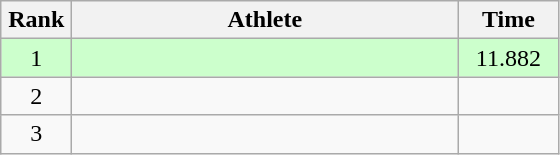<table class=wikitable style="text-align:center">
<tr>
<th width=40>Rank</th>
<th width=250>Athlete</th>
<th width=60>Time</th>
</tr>
<tr bgcolor=ccffcc>
<td>1</td>
<td align=left></td>
<td>11.882</td>
</tr>
<tr>
<td>2</td>
<td align=left></td>
<td></td>
</tr>
<tr>
<td>3</td>
<td align=left></td>
<td></td>
</tr>
</table>
